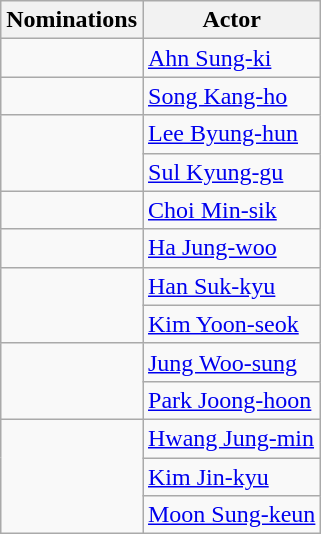<table class="wikitable">
<tr>
<th>Nominations</th>
<th>Actor</th>
</tr>
<tr>
<td></td>
<td><a href='#'>Ahn Sung-ki</a></td>
</tr>
<tr>
<td></td>
<td><a href='#'>Song Kang-ho</a></td>
</tr>
<tr>
<td rowspan="2"></td>
<td><a href='#'>Lee Byung-hun</a></td>
</tr>
<tr>
<td><a href='#'>Sul Kyung-gu</a></td>
</tr>
<tr>
<td></td>
<td><a href='#'>Choi Min-sik</a></td>
</tr>
<tr>
<td></td>
<td><a href='#'>Ha Jung-woo</a></td>
</tr>
<tr>
<td rowspan="2"></td>
<td><a href='#'>Han Suk-kyu</a></td>
</tr>
<tr>
<td><a href='#'>Kim Yoon-seok</a></td>
</tr>
<tr>
<td rowspan="2"></td>
<td><a href='#'>Jung Woo-sung</a></td>
</tr>
<tr>
<td><a href='#'>Park Joong-hoon</a></td>
</tr>
<tr>
<td rowspan="3"></td>
<td><a href='#'>Hwang Jung-min</a></td>
</tr>
<tr>
<td><a href='#'>Kim Jin-kyu</a></td>
</tr>
<tr>
<td><a href='#'>Moon Sung-keun</a></td>
</tr>
</table>
